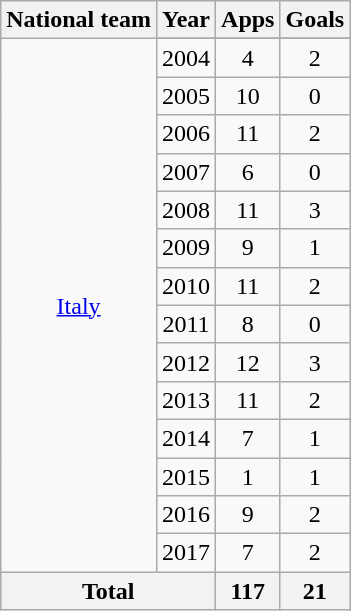<table class=wikitable style="text-align: center">
<tr>
<th>National team</th>
<th>Year</th>
<th>Apps</th>
<th>Goals</th>
</tr>
<tr>
<td rowspan=15><a href='#'>Italy</a></td>
</tr>
<tr>
<td>2004</td>
<td>4</td>
<td>2</td>
</tr>
<tr>
<td>2005</td>
<td>10</td>
<td>0</td>
</tr>
<tr>
<td>2006</td>
<td>11</td>
<td>2</td>
</tr>
<tr>
<td>2007</td>
<td>6</td>
<td>0</td>
</tr>
<tr>
<td>2008</td>
<td>11</td>
<td>3</td>
</tr>
<tr>
<td>2009</td>
<td>9</td>
<td>1</td>
</tr>
<tr>
<td>2010</td>
<td>11</td>
<td>2</td>
</tr>
<tr>
<td>2011</td>
<td>8</td>
<td>0</td>
</tr>
<tr>
<td>2012</td>
<td>12</td>
<td>3</td>
</tr>
<tr>
<td>2013</td>
<td>11</td>
<td>2</td>
</tr>
<tr>
<td>2014</td>
<td>7</td>
<td>1</td>
</tr>
<tr>
<td>2015</td>
<td>1</td>
<td>1</td>
</tr>
<tr>
<td>2016</td>
<td>9</td>
<td>2</td>
</tr>
<tr>
<td>2017</td>
<td>7</td>
<td>2</td>
</tr>
<tr>
<th colspan=2>Total</th>
<th>117</th>
<th>21</th>
</tr>
</table>
